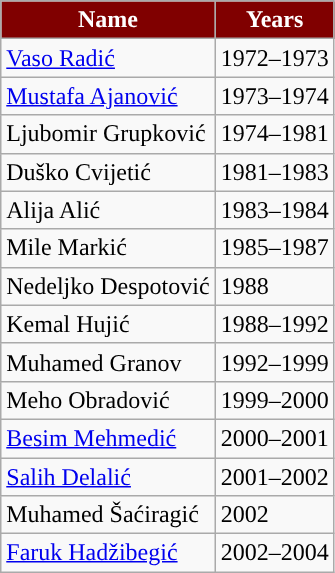<table class="wikitable" style="display:inline-table">
<tr>
<th style="color:#FFFFFF;background:#800000;">Name</th>
<th style="color:#FFFFFF;background:#800000;">Years</th>
</tr>
<tr>
<td> <a href='#'>Vaso Radić</a></td>
<td>1972–1973</td>
</tr>
<tr>
<td> <a href='#'>Mustafa Ajanović</a></td>
<td>1973–1974</td>
</tr>
<tr>
<td> Ljubomir Grupković</td>
<td>1974–1981</td>
</tr>
<tr>
<td> Duško Cvijetić</td>
<td>1981–1983</td>
</tr>
<tr>
<td> Alija Alić</td>
<td>1983–1984</td>
</tr>
<tr>
<td> Mile Markić</td>
<td>1985–1987</td>
</tr>
<tr>
<td> Nedeljko Despotović</td>
<td>1988</td>
</tr>
<tr>
<td> Kemal Hujić</td>
<td>1988–1992</td>
</tr>
<tr>
<td>  Muhamed Granov</td>
<td>1992–1999</td>
</tr>
<tr>
<td> Meho Obradović</td>
<td>1999–2000</td>
</tr>
<tr>
<td> <a href='#'>Besim Mehmedić</a></td>
<td>2000–2001</td>
</tr>
<tr>
<td> <a href='#'>Salih Delalić</a></td>
<td>2001–2002</td>
</tr>
<tr>
<td> Muhamed Šaćiragić</td>
<td>2002</td>
</tr>
<tr>
<td> <a href='#'>Faruk Hadžibegić</a></td>
<td>2002–2004</td>
</tr>
</table>
